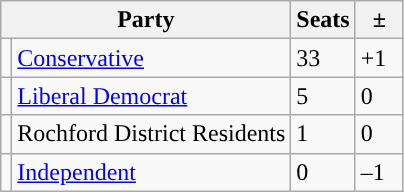<table class="wikitable">
<tr>
<th colspan="2">Party</th>
<th>Seats</th>
<th>  ±  </th>
</tr>
<tr>
<td style="background-color: "></td>
<td><a href='#'>Conservative</a></td>
<td>33</td>
<td>+1</td>
</tr>
<tr>
<td style="background-color: "></td>
<td><a href='#'>Liberal Democrat</a></td>
<td>5</td>
<td>0</td>
</tr>
<tr>
<td style="backgrouns-color: "></td>
<td>Rochford District Residents</td>
<td>1</td>
<td>0</td>
</tr>
<tr>
<td style="backgrouns-color: "></td>
<td><a href='#'>Independent</a></td>
<td>0</td>
<td>–1</td>
</tr>
</table>
